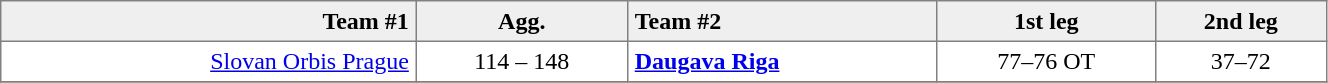<table border=1 cellspacing=0 cellpadding=4 style="border-collapse: collapse;" width=70%>
<tr bgcolor="efefef">
<th align=right>Team #1</th>
<th>Agg.</th>
<th align=left>Team #2</th>
<th>1st leg</th>
<th>2nd leg</th>
</tr>
<tr>
<td align=right><a href='#'>Slovan Orbis Prague</a> </td>
<td align=center>114 – 148</td>
<td> <strong><a href='#'>Daugava Riga</a></strong></td>
<td align=center>77–76 OT</td>
<td align=center>37–72</td>
</tr>
<tr>
</tr>
</table>
